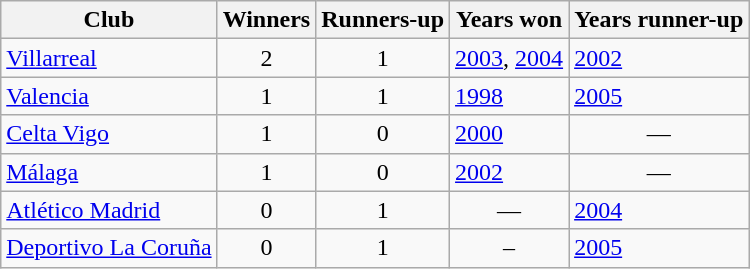<table class="wikitable sortable">
<tr>
<th>Club</th>
<th>Winners</th>
<th>Runners-up</th>
<th class="unsortable">Years won</th>
<th class="unsortable">Years runner-up</th>
</tr>
<tr>
<td><a href='#'>Villarreal</a></td>
<td align=center>2</td>
<td align=center>1</td>
<td><a href='#'>2003</a>, <a href='#'>2004</a></td>
<td><a href='#'>2002</a></td>
</tr>
<tr>
<td><a href='#'>Valencia</a></td>
<td align=center>1</td>
<td align=center>1</td>
<td><a href='#'>1998</a></td>
<td><a href='#'>2005</a></td>
</tr>
<tr>
<td><a href='#'>Celta Vigo</a></td>
<td align=center>1</td>
<td align=center>0</td>
<td><a href='#'>2000</a></td>
<td align=center>—</td>
</tr>
<tr>
<td><a href='#'>Málaga</a></td>
<td align=center>1</td>
<td align=center>0</td>
<td><a href='#'>2002</a></td>
<td align=center>—</td>
</tr>
<tr>
<td><a href='#'>Atlético Madrid</a></td>
<td align=center>0</td>
<td align=center>1</td>
<td align=center>—</td>
<td><a href='#'>2004</a></td>
</tr>
<tr>
<td><a href='#'>Deportivo La Coruña</a></td>
<td align=center>0</td>
<td align=center>1</td>
<td align=center>–</td>
<td><a href='#'>2005</a></td>
</tr>
</table>
